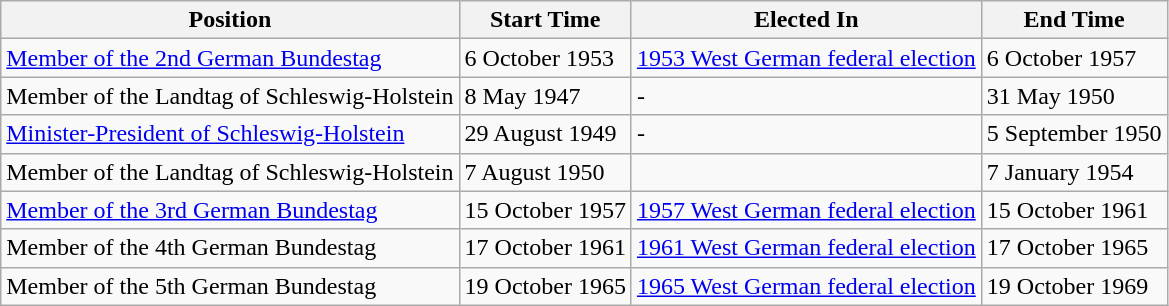<table class="wikitable">
<tr>
<th>Position</th>
<th>Start Time</th>
<th>Elected In</th>
<th>End Time</th>
</tr>
<tr>
<td><a href='#'>Member of the 2nd German Bundestag</a></td>
<td>6 October 1953</td>
<td><a href='#'>1953 West German federal election</a></td>
<td>6 October 1957</td>
</tr>
<tr>
<td>Member of the Landtag of Schleswig-Holstein</td>
<td>8 May 1947</td>
<td>-</td>
<td>31 May 1950</td>
</tr>
<tr>
<td><a href='#'>Minister-President of Schleswig-Holstein</a></td>
<td>29 August 1949</td>
<td>-</td>
<td>5 September 1950</td>
</tr>
<tr>
<td>Member of the Landtag of Schleswig-Holstein</td>
<td>7 August 1950</td>
<td></td>
<td>7 January 1954</td>
</tr>
<tr>
<td><a href='#'>Member of the 3rd German Bundestag</a></td>
<td>15 October 1957</td>
<td><a href='#'>1957 West German federal election</a></td>
<td>15 October 1961</td>
</tr>
<tr>
<td>Member of the 4th German Bundestag</td>
<td>17 October 1961</td>
<td><a href='#'>1961 West German federal election</a></td>
<td>17 October 1965</td>
</tr>
<tr>
<td>Member of the 5th German Bundestag</td>
<td>19 October 1965</td>
<td><a href='#'>1965 West German federal election</a></td>
<td>19 October 1969</td>
</tr>
</table>
